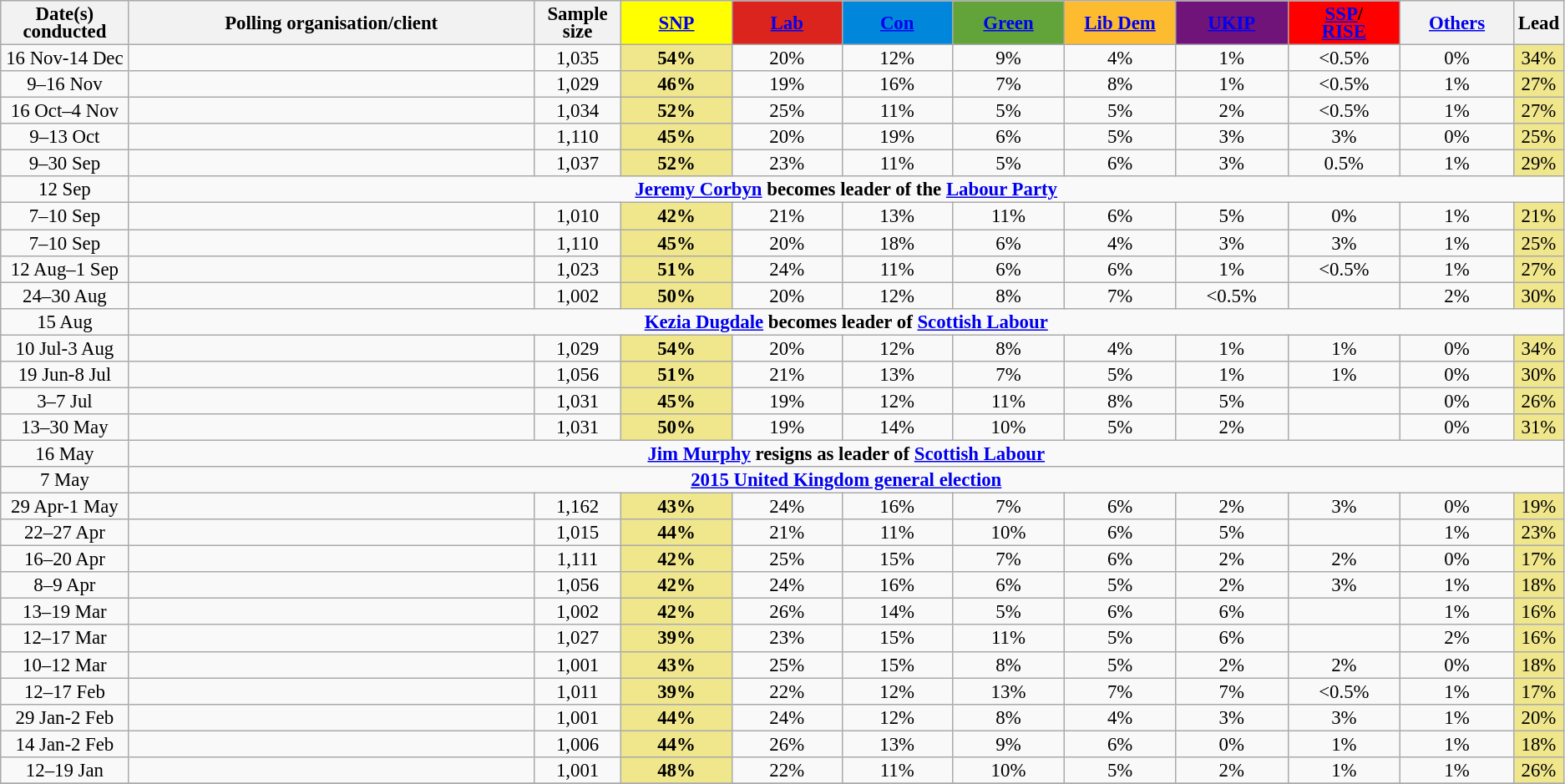<table class="wikitable sortable collapsible collapsed" style="text-align:center;font-size:95%;line-height:14px">
<tr>
<th ! style="width:100px;">Date(s)<br>conducted</th>
<th style="width:350px;">Polling organisation/client</th>
<th class="unsortable" style="width:65px;">Sample size</th>
<th class="unsortable"  style="background:#FFFF00; width:90px;"><a href='#'><span>SNP</span></a></th>
<th class="unsortable"  style="background:#dc241f; width:90px;"><a href='#'><span>Lab</span></a></th>
<th class="unsortable"  style="background:#0087dc; width:90px;"><a href='#'><span>Con</span></a></th>
<th class="unsortable"  style="background:#62A439; width:90px;"><a href='#'><span>Green</span></a></th>
<th class="unsortable"  style="background: #FDBB30; width:90px;"><a href='#'><span>Lib Dem</span></a></th>
<th class="unsortable"  style="background:#70147A; width:90px;"><a href='#'><span>UKIP</span></a></th>
<th class="unsortable"  style="background: #FF0000; width:90px;"><a href='#'><span>SSP</span></a><span>/</span><br><a href='#'><span>RISE</span></a></th>
<th class="unsortable" style="background:#gray; width:90px;"><a href='#'><span>Others</span></a></th>
<th class="unsortable" style="width:20px;">Lead</th>
</tr>
<tr>
<td data-sort-value="2015-12-14">16 Nov-14 Dec</td>
<td></td>
<td>1,035</td>
<td style="background:#F0E68C"><strong>54%</strong></td>
<td>20%</td>
<td>12%</td>
<td>9%</td>
<td>4%</td>
<td>1%</td>
<td><0.5%</td>
<td>0%</td>
<td style="background:#F0E68C">34%</td>
</tr>
<tr>
<td data-sort-value="2015-11-16">9–16 Nov</td>
<td></td>
<td>1,029</td>
<td style="background:#F0E68C"><strong>46%</strong></td>
<td>19%</td>
<td>16%</td>
<td>7%</td>
<td>8%</td>
<td>1%</td>
<td><0.5%</td>
<td>1%</td>
<td style="background:#F0E68C">27%</td>
</tr>
<tr>
<td data-sort-value="2015-11-04">16 Oct–4 Nov</td>
<td></td>
<td>1,034</td>
<td style="background:#F0E68C"><strong>52%</strong></td>
<td>25%</td>
<td>11%</td>
<td>5%</td>
<td>5%</td>
<td>2%</td>
<td><0.5%</td>
<td>1%</td>
<td style="background:#F0E68C">27%</td>
</tr>
<tr>
<td data-sort-value="2015-10-13">9–13 Oct</td>
<td></td>
<td>1,110</td>
<td style="background:#F0E68C"><strong>45%</strong></td>
<td>20%</td>
<td>19%</td>
<td>6%</td>
<td>5%</td>
<td>3%</td>
<td>3%</td>
<td>0%</td>
<td style="background:#F0E68C">25%</td>
</tr>
<tr>
<td data-sort-value="2015-09-30">9–30 Sep</td>
<td></td>
<td>1,037</td>
<td style="background:#F0E68C"><strong>52%</strong></td>
<td>23%</td>
<td>11%</td>
<td>5%</td>
<td>6%</td>
<td>3%</td>
<td>0.5%</td>
<td>1%</td>
<td style="background:#F0E68C">29%</td>
</tr>
<tr>
<td data-sort-value="2015-09-12">12 Sep</td>
<td colspan="12"><strong><a href='#'>Jeremy Corbyn</a> becomes leader of the <a href='#'>Labour Party</a></strong></td>
</tr>
<tr>
<td data-sort-value="2015-09-10">7–10 Sep</td>
<td></td>
<td>1,010</td>
<td style="background:#F0E68C"><strong>42%</strong></td>
<td>21%</td>
<td>13%</td>
<td>11%</td>
<td>6%</td>
<td>5%</td>
<td>0%</td>
<td>1%</td>
<td style="background:#F0E68C">21%</td>
</tr>
<tr>
<td data-sort-value="2015-09-10">7–10 Sep</td>
<td></td>
<td>1,110</td>
<td style="background:#F0E68C"><strong>45%</strong></td>
<td>20%</td>
<td>18%</td>
<td>6%</td>
<td>4%</td>
<td>3%</td>
<td>3%</td>
<td>1%</td>
<td style="background:#F0E68C">25%</td>
</tr>
<tr>
<td data-sort-value="2015-09-01">12 Aug–1 Sep</td>
<td></td>
<td>1,023</td>
<td style="background:#F0E68C"><strong>51%</strong></td>
<td>24%</td>
<td>11%</td>
<td>6%</td>
<td>6%</td>
<td>1%</td>
<td><0.5%</td>
<td>1%</td>
<td style="background:#F0E68C">27%</td>
</tr>
<tr>
<td data-sort-value="2015-08-30">24–30 Aug</td>
<td></td>
<td>1,002</td>
<td style="background:#F0E68C"><strong>50%</strong></td>
<td>20%</td>
<td>12%</td>
<td>8%</td>
<td>7%</td>
<td><0.5%</td>
<td></td>
<td>2%</td>
<td style="background:#F0E68C">30%</td>
</tr>
<tr>
<td data-sort-value="2015-08-15">15 Aug</td>
<td colspan="12"><strong><a href='#'>Kezia Dugdale</a> becomes leader of <a href='#'>Scottish Labour</a></strong></td>
</tr>
<tr>
<td data-sort-value="2015-08-03">10 Jul-3 Aug</td>
<td></td>
<td>1,029</td>
<td style="background:#F0E68C"><strong>54%</strong></td>
<td>20%</td>
<td>12%</td>
<td>8%</td>
<td>4%</td>
<td>1%</td>
<td>1%</td>
<td>0%</td>
<td style="background:#F0E68C">34%</td>
</tr>
<tr>
<td data-sort-value="2015-07-08">19 Jun-8 Jul</td>
<td></td>
<td>1,056</td>
<td style="background:#F0E68C"><strong>51%</strong></td>
<td>21%</td>
<td>13%</td>
<td>7%</td>
<td>5%</td>
<td>1%</td>
<td>1%</td>
<td>0%</td>
<td style="background:#F0E68C">30%</td>
</tr>
<tr>
<td data-sort-value="2015-07-07">3–7 Jul</td>
<td></td>
<td>1,031</td>
<td style="background:#F0E68C"><strong>45%</strong></td>
<td>19%</td>
<td>12%</td>
<td>11%</td>
<td>8%</td>
<td>5%</td>
<td></td>
<td>0%</td>
<td style="background:#F0E68C">26%</td>
</tr>
<tr>
<td data-sort-value="2015-05-30">13–30 May</td>
<td></td>
<td>1,031</td>
<td style="background:#F0E68C"><strong>50%</strong></td>
<td>19%</td>
<td>14%</td>
<td>10%</td>
<td>5%</td>
<td>2%</td>
<td></td>
<td>0%</td>
<td style="background:#F0E68C">31%</td>
</tr>
<tr>
<td data-sort-value="2015-05-16">16 May</td>
<td colspan="12"><strong><a href='#'>Jim Murphy</a> resigns as leader of <a href='#'>Scottish Labour</a></strong></td>
</tr>
<tr>
<td data-sort-value="2015-05-07">7 May</td>
<td colspan="12"><strong><a href='#'>2015 United Kingdom general election</a></strong></td>
</tr>
<tr>
<td data-sort-value="2015-05-01">29 Apr-1 May</td>
<td></td>
<td>1,162</td>
<td style="background:#F0E68C"><strong>43%</strong></td>
<td>24%</td>
<td>16%</td>
<td>7%</td>
<td>6%</td>
<td>2%</td>
<td>3%</td>
<td>0%</td>
<td style="background:#F0E68C">19%</td>
</tr>
<tr>
<td data-sort-value="2015-04-27">22–27 Apr</td>
<td></td>
<td>1,015</td>
<td style="background:#F0E68C"><strong>44%</strong></td>
<td>21%</td>
<td>11%</td>
<td>10%</td>
<td>6%</td>
<td>5%</td>
<td></td>
<td>1%</td>
<td style="background:#F0E68C">23%</td>
</tr>
<tr>
<td data-sort-value="2015-04-20">16–20 Apr</td>
<td></td>
<td>1,111</td>
<td style="background:#F0E68C"><strong>42%</strong></td>
<td>25%</td>
<td>15%</td>
<td>7%</td>
<td>6%</td>
<td>2%</td>
<td>2%</td>
<td>0%</td>
<td style="background:#F0E68C">17%</td>
</tr>
<tr>
<td data-sort-value="2015-04-09">8–9 Apr</td>
<td></td>
<td>1,056</td>
<td style="background:#F0E68C"><strong>42%</strong></td>
<td>24%</td>
<td>16%</td>
<td>6%</td>
<td>5%</td>
<td>2%</td>
<td>3%</td>
<td>1%</td>
<td style="background:#F0E68C">18%</td>
</tr>
<tr>
<td data-sort-value="2015-03-19">13–19 Mar</td>
<td></td>
<td>1,002</td>
<td style="background:#F0E68C"><strong>42%</strong></td>
<td>26%</td>
<td>14%</td>
<td>5%</td>
<td>6%</td>
<td>6%</td>
<td></td>
<td>1%</td>
<td style="background:#F0E68C">16%</td>
</tr>
<tr>
<td data-sort-value="2015-03-17">12–17 Mar</td>
<td></td>
<td>1,027</td>
<td style="background:#F0E68C"><strong>39%</strong></td>
<td>23%</td>
<td>15%</td>
<td>11%</td>
<td>5%</td>
<td>6%</td>
<td></td>
<td>2%</td>
<td style="background:#F0E68C">16%</td>
</tr>
<tr>
<td data-sort-value="2015-03-12">10–12 Mar</td>
<td></td>
<td>1,001</td>
<td style="background:#F0E68C"><strong>43%</strong></td>
<td>25%</td>
<td>15%</td>
<td>8%</td>
<td>5%</td>
<td>2%</td>
<td>2%</td>
<td>0%</td>
<td style="background:#F0E68C">18%</td>
</tr>
<tr>
<td data-sort-value="2015-02-17">12–17 Feb</td>
<td></td>
<td>1,011</td>
<td style="background:#F0E68C"><strong>39%</strong></td>
<td>22%</td>
<td>12%</td>
<td>13%</td>
<td>7%</td>
<td>7%</td>
<td><0.5%</td>
<td>1%</td>
<td style="background:#F0E68C">17%</td>
</tr>
<tr>
<td data-sort-value="2015-02-02">29 Jan-2 Feb</td>
<td></td>
<td>1,001</td>
<td style="background:#F0E68C"><strong>44%</strong></td>
<td>24%</td>
<td>12%</td>
<td>8%</td>
<td>4%</td>
<td>3%</td>
<td>3%</td>
<td>1%</td>
<td style="background:#F0E68C">20%</td>
</tr>
<tr>
<td data-sort-value="2015-02-02">14 Jan-2 Feb</td>
<td></td>
<td>1,006</td>
<td style="background:#F0E68C"><strong>44%</strong></td>
<td>26%</td>
<td>13%</td>
<td>9%</td>
<td>6%</td>
<td>0%</td>
<td>1%</td>
<td>1%</td>
<td style="background:#F0E68C">18%</td>
</tr>
<tr>
<td data-sort-value="2015-01-19">12–19 Jan</td>
<td></td>
<td>1,001</td>
<td style="background:#F0E68C"><strong>48%</strong></td>
<td>22%</td>
<td>11%</td>
<td>10%</td>
<td>5%</td>
<td>2%</td>
<td>1%</td>
<td>1%</td>
<td style="background:#F0E68C">26%</td>
</tr>
<tr>
</tr>
</table>
